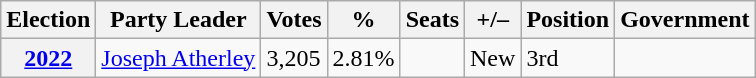<table class=wikitable style="text-align: left;">
<tr>
<th>Election</th>
<th>Party Leader</th>
<th>Votes</th>
<th>%</th>
<th>Seats</th>
<th>+/–</th>
<th>Position</th>
<th>Government</th>
</tr>
<tr>
<th><a href='#'>2022</a></th>
<td><a href='#'>Joseph Atherley</a></td>
<td>3,205</td>
<td>2.81%</td>
<td></td>
<td>New</td>
<td>3rd</td>
<td></td>
</tr>
</table>
